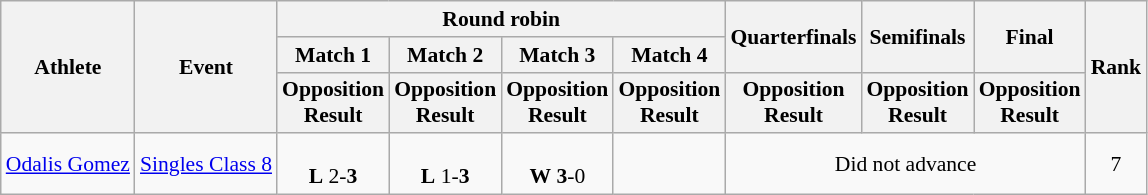<table class="wikitable" border="1" style="font-size:90%">
<tr>
<th rowspan=3>Athlete</th>
<th rowspan=3>Event</th>
<th colspan=4>Round robin</th>
<th rowspan=2>Quarterfinals</th>
<th rowspan=2>Semifinals</th>
<th rowspan=2>Final</th>
<th rowspan=3>Rank</th>
</tr>
<tr>
<th>Match 1</th>
<th>Match 2</th>
<th>Match 3</th>
<th>Match 4</th>
</tr>
<tr>
<th>Opposition<br>Result</th>
<th>Opposition<br>Result</th>
<th>Opposition<br>Result</th>
<th>Opposition<br>Result</th>
<th>Opposition<br>Result</th>
<th>Opposition<br>Result</th>
<th>Opposition<br>Result</th>
</tr>
<tr>
<td><a href='#'>Odalis Gomez</a></td>
<td><a href='#'>Singles Class 8</a></td>
<td align=center><br><strong>L</strong> 2-<strong>3</strong></td>
<td align=center><br><strong>L</strong> 1-<strong>3</strong></td>
<td align=center><br><strong>W</strong> <strong>3</strong>-0</td>
<td></td>
<td colspan=3 align=center>Did not advance</td>
<td align=center>7</td>
</tr>
</table>
